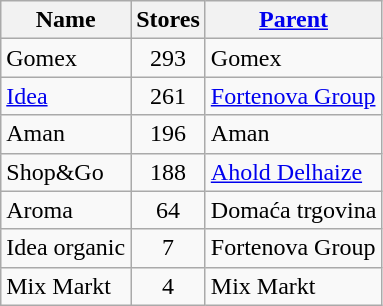<table class="wikitable sortable">
<tr>
<th>Name</th>
<th>Stores</th>
<th><a href='#'>Parent</a></th>
</tr>
<tr>
<td>Gomex</td>
<td style="text-align:center;">293</td>
<td>Gomex</td>
</tr>
<tr>
<td><a href='#'>Idea</a></td>
<td style="text-align:center;">261</td>
<td><a href='#'>Fortenova Group</a></td>
</tr>
<tr>
<td>Aman</td>
<td style="text-align:center;">196</td>
<td>Aman</td>
</tr>
<tr>
<td>Shop&Go</td>
<td style="text-align:center;">188</td>
<td><a href='#'>Ahold Delhaize</a></td>
</tr>
<tr>
<td>Aroma</td>
<td style="text-align:center;">64</td>
<td>Domaća trgovina</td>
</tr>
<tr>
<td>Idea organic</td>
<td style="text-align:center;">7</td>
<td>Fortenova Group</td>
</tr>
<tr>
<td>Mix Markt</td>
<td style="text-align:center;">4</td>
<td>Mix Markt</td>
</tr>
</table>
